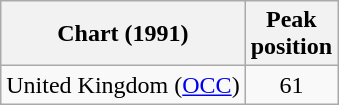<table class="wikitable sortable">
<tr>
<th>Chart (1991)</th>
<th>Peak<br>position</th>
</tr>
<tr>
<td>United Kingdom (<a href='#'>OCC</a>)</td>
<td style="text-align:center;">61</td>
</tr>
</table>
